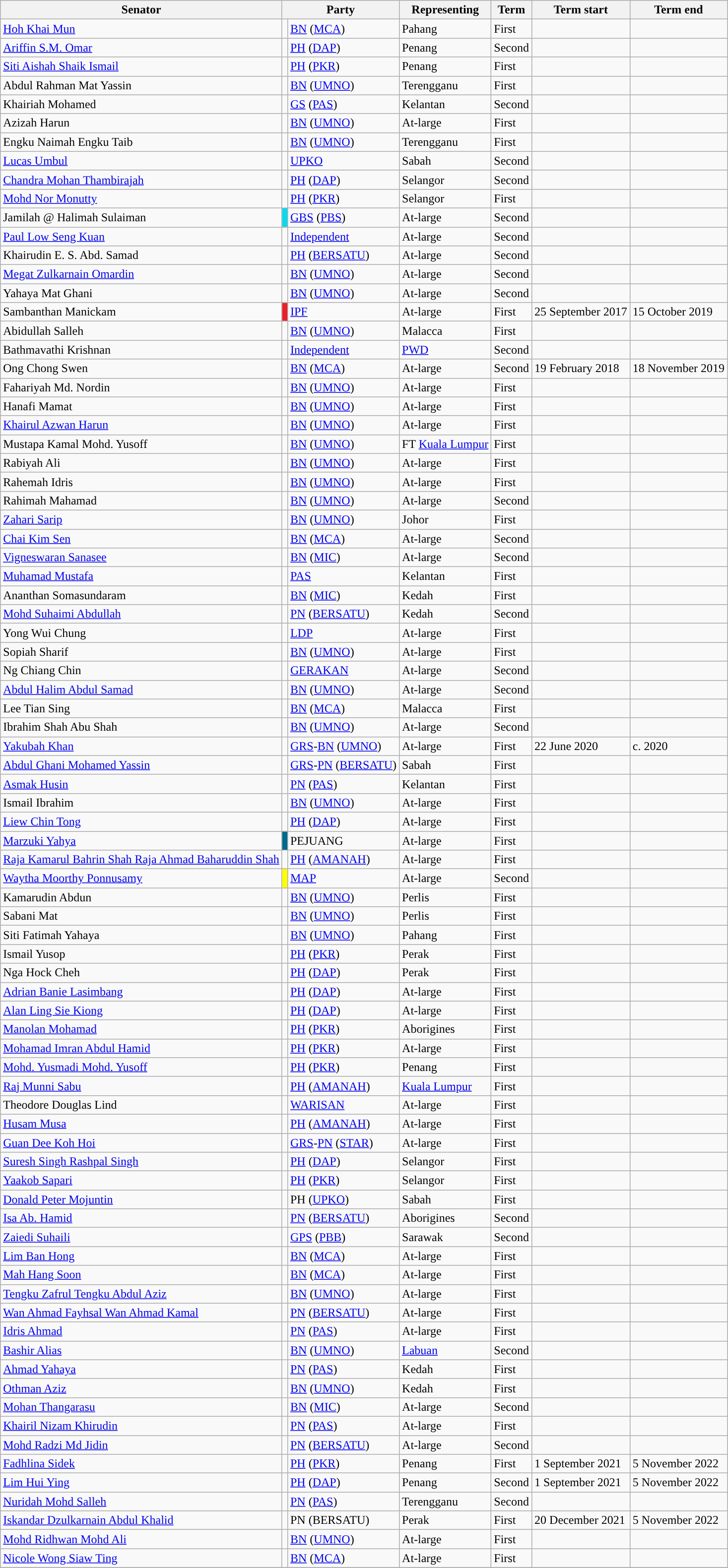<table class="wikitable">
<tr>
<th>Senator</th>
<th colspan="2">Party</th>
<th>Representing</th>
<th>Term</th>
<th>Term start</th>
<th>Term end</th>
</tr>
<tr>
<td><a href='#'>Hoh Khai Mun</a></td>
<td></td>
<td><a href='#'>BN</a> (<a href='#'>MCA</a>)</td>
<td>Pahang</td>
<td>First</td>
<td></td>
<td></td>
</tr>
<tr>
<td><a href='#'>Ariffin S.M. Omar</a></td>
<td></td>
<td><a href='#'>PH</a> (<a href='#'>DAP</a>)</td>
<td>Penang</td>
<td>Second</td>
<td></td>
<td></td>
</tr>
<tr>
<td><a href='#'>Siti Aishah Shaik Ismail</a></td>
<td></td>
<td><a href='#'>PH</a> (<a href='#'>PKR</a>)</td>
<td>Penang</td>
<td>First</td>
<td></td>
<td></td>
</tr>
<tr>
<td>Abdul Rahman Mat Yassin</td>
<td></td>
<td><a href='#'>BN</a> (<a href='#'>UMNO</a>)</td>
<td>Terengganu</td>
<td>First</td>
<td></td>
<td></td>
</tr>
<tr>
<td>Khairiah Mohamed</td>
<td></td>
<td><a href='#'>GS</a> (<a href='#'>PAS</a>)</td>
<td>Kelantan</td>
<td>Second</td>
<td></td>
<td></td>
</tr>
<tr>
<td>Azizah Harun</td>
<td></td>
<td><a href='#'>BN</a> (<a href='#'>UMNO</a>)</td>
<td>At-large</td>
<td>First</td>
<td></td>
<td></td>
</tr>
<tr>
<td>Engku Naimah Engku Taib</td>
<td></td>
<td><a href='#'>BN</a> (<a href='#'>UMNO</a>)</td>
<td>Terengganu</td>
<td>First</td>
<td></td>
<td></td>
</tr>
<tr>
<td><a href='#'>Lucas Umbul</a></td>
<td></td>
<td><a href='#'>UPKO</a></td>
<td>Sabah</td>
<td>Second</td>
<td></td>
<td></td>
</tr>
<tr>
<td><a href='#'>Chandra Mohan Thambirajah</a></td>
<td></td>
<td><a href='#'>PH</a> (<a href='#'>DAP</a>)</td>
<td>Selangor</td>
<td>Second</td>
<td></td>
<td></td>
</tr>
<tr>
<td><a href='#'>Mohd Nor Monutty</a></td>
<td></td>
<td><a href='#'>PH</a> (<a href='#'>PKR</a>)</td>
<td>Selangor</td>
<td>First</td>
<td></td>
<td></td>
</tr>
<tr>
<td>Jamilah @ Halimah Sulaiman</td>
<td bgcolor="#0AD9EF"></td>
<td><a href='#'>GBS</a> (<a href='#'>PBS</a>)</td>
<td>At-large</td>
<td>Second</td>
<td></td>
<td></td>
</tr>
<tr>
<td><a href='#'>Paul Low Seng Kuan</a></td>
<td></td>
<td><a href='#'>Independent</a></td>
<td>At-large</td>
<td>Second</td>
<td></td>
<td></td>
</tr>
<tr>
<td>Khairudin E. S. Abd. Samad</td>
<td></td>
<td><a href='#'>PH</a> (<a href='#'>BERSATU</a>)</td>
<td>At-large</td>
<td>Second</td>
<td></td>
<td></td>
</tr>
<tr>
<td><a href='#'>Megat Zulkarnain Omardin</a></td>
<td></td>
<td><a href='#'>BN</a> (<a href='#'>UMNO</a>)</td>
<td>At-large</td>
<td>Second</td>
<td></td>
<td></td>
</tr>
<tr>
<td>Yahaya Mat Ghani</td>
<td></td>
<td><a href='#'>BN</a> (<a href='#'>UMNO</a>)</td>
<td>At-large</td>
<td>Second</td>
<td></td>
<td></td>
</tr>
<tr>
<td>Sambanthan Manickam</td>
<td bgcolor=#EC2029></td>
<td><a href='#'>IPF</a></td>
<td>At-large</td>
<td>First</td>
<td>25 September 2017</td>
<td>15 October 2019</td>
</tr>
<tr>
<td>Abidullah Salleh</td>
<td></td>
<td><a href='#'>BN</a> (<a href='#'>UMNO</a>)</td>
<td>Malacca</td>
<td>First</td>
<td></td>
<td></td>
</tr>
<tr>
<td>Bathmavathi Krishnan</td>
<td></td>
<td><a href='#'>Independent</a></td>
<td><a href='#'>PWD</a></td>
<td>Second</td>
<td></td>
<td></td>
</tr>
<tr>
<td>Ong Chong Swen</td>
<td></td>
<td><a href='#'>BN</a> (<a href='#'>MCA</a>)</td>
<td>At-large</td>
<td>Second</td>
<td>19 February 2018</td>
<td>18 November 2019</td>
</tr>
<tr>
<td>Fahariyah Md. Nordin</td>
<td></td>
<td><a href='#'>BN</a> (<a href='#'>UMNO</a>)</td>
<td>At-large</td>
<td>First</td>
<td></td>
<td></td>
</tr>
<tr>
<td>Hanafi Mamat</td>
<td></td>
<td><a href='#'>BN</a> (<a href='#'>UMNO</a>)</td>
<td>At-large</td>
<td>First</td>
<td></td>
<td></td>
</tr>
<tr>
<td><a href='#'>Khairul Azwan Harun</a></td>
<td></td>
<td><a href='#'>BN</a> (<a href='#'>UMNO</a>)</td>
<td>At-large</td>
<td>First</td>
<td></td>
<td></td>
</tr>
<tr>
<td>Mustapa Kamal Mohd. Yusoff</td>
<td></td>
<td><a href='#'>BN</a> (<a href='#'>UMNO</a>)</td>
<td>FT <a href='#'>Kuala Lumpur</a></td>
<td>First</td>
<td></td>
<td></td>
</tr>
<tr>
<td>Rabiyah Ali</td>
<td></td>
<td><a href='#'>BN</a> (<a href='#'>UMNO</a>)</td>
<td>At-large</td>
<td>First</td>
<td></td>
<td></td>
</tr>
<tr>
<td>Rahemah Idris</td>
<td></td>
<td><a href='#'>BN</a> (<a href='#'>UMNO</a>)</td>
<td>At-large</td>
<td>First</td>
<td></td>
<td></td>
</tr>
<tr>
<td>Rahimah Mahamad</td>
<td></td>
<td><a href='#'>BN</a> (<a href='#'>UMNO</a>)</td>
<td>At-large</td>
<td>Second</td>
<td></td>
<td></td>
</tr>
<tr>
<td><a href='#'>Zahari Sarip</a></td>
<td></td>
<td><a href='#'>BN</a> (<a href='#'>UMNO</a>)</td>
<td>Johor</td>
<td>First</td>
<td></td>
<td></td>
</tr>
<tr>
<td><a href='#'>Chai Kim Sen</a></td>
<td></td>
<td><a href='#'>BN</a> (<a href='#'>MCA</a>)</td>
<td>At-large</td>
<td>Second</td>
<td></td>
<td></td>
</tr>
<tr>
<td><a href='#'>Vigneswaran Sanasee</a></td>
<td></td>
<td><a href='#'>BN</a> (<a href='#'>MIC</a>)</td>
<td>At-large</td>
<td>Second</td>
<td></td>
<td></td>
</tr>
<tr>
<td><a href='#'>Muhamad Mustafa</a></td>
<td></td>
<td><a href='#'>PAS</a></td>
<td>Kelantan</td>
<td>First</td>
<td></td>
<td></td>
</tr>
<tr>
<td>Ananthan Somasundaram</td>
<td></td>
<td><a href='#'>BN</a> (<a href='#'>MIC</a>)</td>
<td>Kedah</td>
<td>First</td>
<td></td>
<td></td>
</tr>
<tr>
<td><a href='#'>Mohd Suhaimi Abdullah</a></td>
<td></td>
<td><a href='#'>PN</a> (<a href='#'>BERSATU</a>)</td>
<td>Kedah</td>
<td>Second</td>
<td></td>
<td></td>
</tr>
<tr>
<td>Yong Wui Chung</td>
<td></td>
<td><a href='#'>LDP</a></td>
<td>At-large</td>
<td>First</td>
<td></td>
<td></td>
</tr>
<tr>
<td>Sopiah Sharif</td>
<td></td>
<td><a href='#'>BN</a> (<a href='#'>UMNO</a>)</td>
<td>At-large</td>
<td>First</td>
<td></td>
<td></td>
</tr>
<tr>
<td>Ng Chiang Chin</td>
<td></td>
<td><a href='#'>GERAKAN</a></td>
<td>At-large</td>
<td>Second</td>
<td></td>
<td></td>
</tr>
<tr>
<td><a href='#'>Abdul Halim Abdul Samad</a></td>
<td></td>
<td><a href='#'>BN</a> (<a href='#'>UMNO</a>)</td>
<td>At-large</td>
<td>Second</td>
<td></td>
<td></td>
</tr>
<tr>
<td>Lee Tian Sing</td>
<td></td>
<td><a href='#'>BN</a> (<a href='#'>MCA</a>)</td>
<td>Malacca</td>
<td>First</td>
<td></td>
<td></td>
</tr>
<tr>
<td>Ibrahim Shah Abu Shah</td>
<td></td>
<td><a href='#'>BN</a> (<a href='#'>UMNO</a>)</td>
<td>At-large</td>
<td>Second</td>
<td></td>
<td></td>
</tr>
<tr>
<td><a href='#'>Yakubah Khan</a></td>
<td></td>
<td><a href='#'>GRS</a>-<a href='#'>BN</a> (<a href='#'>UMNO</a>)</td>
<td>At-large</td>
<td>First</td>
<td>22 June 2020</td>
<td>c. 2020</td>
</tr>
<tr>
<td><a href='#'>Abdul Ghani Mohamed Yassin</a></td>
<td></td>
<td><a href='#'>GRS</a>-<a href='#'>PN</a> (<a href='#'>BERSATU</a>)</td>
<td>Sabah</td>
<td>First</td>
<td></td>
<td></td>
</tr>
<tr>
<td><a href='#'>Asmak Husin</a></td>
<td></td>
<td><a href='#'>PN</a> (<a href='#'>PAS</a>)</td>
<td>Kelantan</td>
<td>First</td>
<td></td>
<td></td>
</tr>
<tr>
<td>Ismail Ibrahim</td>
<td></td>
<td><a href='#'>BN</a> (<a href='#'>UMNO</a>)</td>
<td>At-large</td>
<td>First</td>
<td></td>
<td></td>
</tr>
<tr>
<td><a href='#'>Liew Chin Tong</a></td>
<td></td>
<td><a href='#'>PH</a> (<a href='#'>DAP</a>)</td>
<td>At-large</td>
<td>First</td>
<td></td>
<td></td>
</tr>
<tr>
<td><a href='#'>Marzuki Yahya</a></td>
<td bgcolor="#006A8E"></td>
<td>PEJUANG</td>
<td>At-large</td>
<td>First</td>
<td></td>
<td></td>
</tr>
<tr>
<td><a href='#'>Raja Kamarul Bahrin Shah Raja Ahmad Baharuddin Shah</a></td>
<td></td>
<td><a href='#'>PH</a> (<a href='#'>AMANAH</a>)</td>
<td>At-large</td>
<td>First</td>
<td></td>
<td></td>
</tr>
<tr>
<td><a href='#'>Waytha Moorthy Ponnusamy</a></td>
<td bgcolor="Yellow"></td>
<td><a href='#'>MAP</a></td>
<td>At-large</td>
<td>Second</td>
<td></td>
<td></td>
</tr>
<tr>
<td>Kamarudin Abdun</td>
<td></td>
<td><a href='#'>BN</a> (<a href='#'>UMNO</a>)</td>
<td>Perlis</td>
<td>First</td>
<td></td>
<td></td>
</tr>
<tr>
<td>Sabani Mat</td>
<td></td>
<td><a href='#'>BN</a> (<a href='#'>UMNO</a>)</td>
<td>Perlis</td>
<td>First</td>
<td></td>
<td></td>
</tr>
<tr>
<td>Siti Fatimah Yahaya</td>
<td></td>
<td><a href='#'>BN</a> (<a href='#'>UMNO</a>)</td>
<td>Pahang</td>
<td>First</td>
<td></td>
<td></td>
</tr>
<tr>
<td>Ismail Yusop</td>
<td></td>
<td><a href='#'>PH</a> (<a href='#'>PKR</a>)</td>
<td>Perak</td>
<td>First</td>
<td></td>
<td></td>
</tr>
<tr>
<td>Nga Hock Cheh</td>
<td></td>
<td><a href='#'>PH</a> (<a href='#'>DAP</a>)</td>
<td>Perak</td>
<td>First</td>
<td></td>
<td></td>
</tr>
<tr>
<td><a href='#'>Adrian Banie Lasimbang</a></td>
<td></td>
<td><a href='#'>PH</a> (<a href='#'>DAP</a>)</td>
<td>At-large</td>
<td>First</td>
<td></td>
<td></td>
</tr>
<tr>
<td><a href='#'>Alan Ling Sie Kiong</a></td>
<td></td>
<td><a href='#'>PH</a> (<a href='#'>DAP</a>)</td>
<td>At-large</td>
<td>First</td>
<td></td>
<td></td>
</tr>
<tr>
<td><a href='#'>Manolan Mohamad</a></td>
<td></td>
<td><a href='#'>PH</a> (<a href='#'>PKR</a>)</td>
<td>Aborigines</td>
<td>First</td>
<td></td>
<td></td>
</tr>
<tr>
<td><a href='#'>Mohamad Imran Abdul Hamid</a></td>
<td></td>
<td><a href='#'>PH</a> (<a href='#'>PKR</a>)</td>
<td>At-large</td>
<td>First</td>
<td></td>
<td></td>
</tr>
<tr>
<td><a href='#'>Mohd. Yusmadi Mohd. Yusoff</a></td>
<td></td>
<td><a href='#'>PH</a> (<a href='#'>PKR</a>)</td>
<td>Penang</td>
<td>First</td>
<td></td>
<td></td>
</tr>
<tr>
<td><a href='#'>Raj Munni Sabu</a></td>
<td></td>
<td><a href='#'>PH</a> (<a href='#'>AMANAH</a>)</td>
<td><a href='#'>Kuala Lumpur</a></td>
<td>First</td>
<td></td>
<td></td>
</tr>
<tr>
<td>Theodore Douglas Lind</td>
<td></td>
<td><a href='#'>WARISAN</a></td>
<td>At-large</td>
<td>First</td>
<td></td>
<td></td>
</tr>
<tr>
<td><a href='#'>Husam Musa</a></td>
<td></td>
<td><a href='#'>PH</a> (<a href='#'>AMANAH</a>)</td>
<td>At-large</td>
<td>First</td>
<td></td>
<td></td>
</tr>
<tr>
<td><a href='#'>Guan Dee Koh Hoi</a></td>
<td></td>
<td><a href='#'>GRS</a>-<a href='#'>PN</a> (<a href='#'>STAR</a>)</td>
<td>At-large</td>
<td>First</td>
<td></td>
<td></td>
</tr>
<tr>
<td><a href='#'>Suresh Singh Rashpal Singh</a></td>
<td></td>
<td><a href='#'>PH</a> (<a href='#'>DAP</a>)</td>
<td>Selangor</td>
<td>First</td>
<td></td>
<td></td>
</tr>
<tr>
<td><a href='#'>Yaakob Sapari</a></td>
<td></td>
<td><a href='#'>PH</a> (<a href='#'>PKR</a>)</td>
<td>Selangor</td>
<td>First</td>
<td></td>
<td></td>
</tr>
<tr>
<td><a href='#'>Donald Peter Mojuntin</a></td>
<td></td>
<td>PH (<a href='#'>UPKO</a>)</td>
<td>Sabah</td>
<td>First</td>
<td></td>
<td></td>
</tr>
<tr>
<td><a href='#'>Isa Ab. Hamid</a></td>
<td></td>
<td><a href='#'>PN</a> (<a href='#'>BERSATU</a>)</td>
<td>Aborigines</td>
<td>Second</td>
<td></td>
<td></td>
</tr>
<tr>
<td><a href='#'>Zaiedi Suhaili</a></td>
<td></td>
<td><a href='#'>GPS</a> (<a href='#'>PBB</a>)</td>
<td>Sarawak</td>
<td>Second</td>
<td></td>
<td></td>
</tr>
<tr>
<td><a href='#'>Lim Ban Hong</a></td>
<td></td>
<td><a href='#'>BN</a> (<a href='#'>MCA</a>)</td>
<td>At-large</td>
<td>First</td>
<td></td>
<td></td>
</tr>
<tr>
<td><a href='#'>Mah Hang Soon</a></td>
<td></td>
<td><a href='#'>BN</a> (<a href='#'>MCA</a>)</td>
<td>At-large</td>
<td>First</td>
<td></td>
<td></td>
</tr>
<tr>
<td><a href='#'>Tengku Zafrul Tengku Abdul Aziz</a></td>
<td></td>
<td><a href='#'>BN</a> (<a href='#'>UMNO</a>)</td>
<td>At-large</td>
<td>First</td>
<td></td>
<td></td>
</tr>
<tr>
<td><a href='#'>Wan Ahmad Fayhsal Wan Ahmad Kamal</a></td>
<td></td>
<td><a href='#'>PN</a> (<a href='#'>BERSATU</a>)</td>
<td>At-large</td>
<td>First</td>
<td></td>
<td></td>
</tr>
<tr>
<td><a href='#'>Idris Ahmad</a></td>
<td></td>
<td><a href='#'>PN</a> (<a href='#'>PAS</a>)</td>
<td>At-large</td>
<td>First</td>
<td></td>
<td></td>
</tr>
<tr>
<td><a href='#'>Bashir Alias</a></td>
<td></td>
<td><a href='#'>BN</a> (<a href='#'>UMNO</a>)</td>
<td><a href='#'>Labuan</a></td>
<td>Second</td>
<td></td>
<td></td>
</tr>
<tr>
<td><a href='#'>Ahmad Yahaya</a></td>
<td></td>
<td><a href='#'>PN</a> (<a href='#'>PAS</a>)</td>
<td>Kedah</td>
<td>First</td>
<td></td>
<td></td>
</tr>
<tr>
<td><a href='#'>Othman Aziz</a></td>
<td></td>
<td><a href='#'>BN</a> (<a href='#'>UMNO</a>)</td>
<td>Kedah</td>
<td>First</td>
<td></td>
<td></td>
</tr>
<tr>
<td><a href='#'>Mohan Thangarasu</a></td>
<td></td>
<td><a href='#'>BN</a> (<a href='#'>MIC</a>)</td>
<td>At-large</td>
<td>Second</td>
<td></td>
<td></td>
</tr>
<tr>
<td><a href='#'>Khairil Nizam Khirudin</a></td>
<td></td>
<td><a href='#'>PN</a> (<a href='#'>PAS</a>)</td>
<td>At-large</td>
<td>First</td>
<td></td>
<td></td>
</tr>
<tr>
<td><a href='#'>Mohd Radzi Md Jidin</a></td>
<td></td>
<td><a href='#'>PN</a> (<a href='#'>BERSATU</a>)</td>
<td>At-large</td>
<td>Second</td>
<td></td>
<td></td>
</tr>
<tr>
<td><a href='#'>Fadhlina Sidek</a></td>
<td></td>
<td><a href='#'>PH</a> (<a href='#'>PKR</a>)</td>
<td>Penang</td>
<td>First</td>
<td>1 September 2021</td>
<td>5 November 2022</td>
</tr>
<tr>
<td><a href='#'>Lim Hui Ying</a></td>
<td></td>
<td><a href='#'>PH</a> (<a href='#'>DAP</a>)</td>
<td>Penang</td>
<td>Second</td>
<td>1 September 2021</td>
<td>5 November 2022</td>
</tr>
<tr>
<td><a href='#'>Nuridah Mohd Salleh</a></td>
<td></td>
<td><a href='#'>PN</a> (<a href='#'>PAS</a>)</td>
<td>Terengganu</td>
<td>Second</td>
<td></td>
<td></td>
</tr>
<tr>
<td><a href='#'>Iskandar Dzulkarnain Abdul Khalid</a></td>
<td></td>
<td>PN (BERSATU)</td>
<td>Perak</td>
<td>First</td>
<td>20 December 2021</td>
<td>5 November 2022</td>
</tr>
<tr>
<td><a href='#'>Mohd Ridhwan Mohd Ali</a></td>
<td></td>
<td><a href='#'>BN</a> (<a href='#'>UMNO</a>)</td>
<td>At-large</td>
<td>First</td>
<td></td>
<td></td>
</tr>
<tr>
<td><a href='#'>Nicole Wong Siaw Ting</a></td>
<td></td>
<td><a href='#'>BN</a> (<a href='#'>MCA</a>)</td>
<td>At-large</td>
<td>First</td>
<td></td>
<td></td>
</tr>
<tr>
</tr>
</table>
